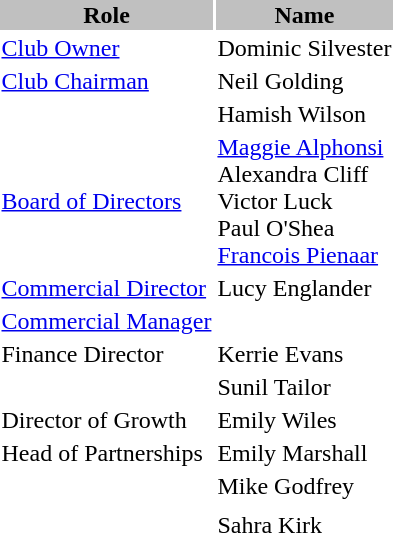<table class="toccolours">
<tr>
<th style="background:silver;" align=center>Role</th>
<th style="background:silver;" align=center>Name</th>
</tr>
<tr>
<td><a href='#'>Club Owner</a></td>
<td> Dominic Silvester</td>
</tr>
<tr>
<td><a href='#'>Club Chairman</a></td>
<td> Neil Golding</td>
</tr>
<tr>
<td></td>
<td> Hamish Wilson</td>
</tr>
<tr>
<td><a href='#'>Board of Directors</a></td>
<td> <a href='#'>Maggie Alphonsi</a><br> Alexandra Cliff<br> Victor Luck<br> Paul O'Shea<br> <a href='#'>Francois Pienaar</a></td>
</tr>
<tr>
<td><a href='#'>Commercial Director</a></td>
<td> Lucy Englander</td>
</tr>
<tr>
<td><a href='#'>Commercial Manager</a></td>
<td></td>
</tr>
<tr>
<td>Finance Director</td>
<td> Kerrie Evans</td>
</tr>
<tr>
<td></td>
<td> Sunil Tailor</td>
</tr>
<tr>
<td>Director of Growth</td>
<td> Emily Wiles</td>
</tr>
<tr>
<td>Head of Partnerships</td>
<td> Emily Marshall</td>
</tr>
<tr>
<td></td>
<td> Mike Godfrey</td>
</tr>
<tr>
<td></td>
<td></td>
</tr>
<tr>
<td></td>
<td> Sahra Kirk</td>
</tr>
<tr>
</tr>
</table>
